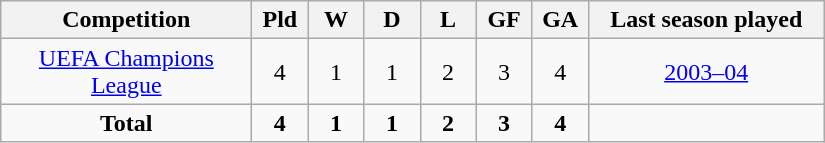<table class="wikitable" style="text-align: center;">
<tr>
<th width="160">Competition</th>
<th width="30">Pld</th>
<th width="30">W</th>
<th width="30">D</th>
<th width="30">L</th>
<th width="30">GF</th>
<th width="30">GA</th>
<th width="150">Last season played</th>
</tr>
<tr>
<td><a href='#'>UEFA Champions League</a></td>
<td>4</td>
<td>1</td>
<td>1</td>
<td>2</td>
<td>3</td>
<td>4</td>
<td><a href='#'>2003–04</a></td>
</tr>
<tr>
<td><strong>Total</strong></td>
<td><strong>4</strong></td>
<td><strong>1</strong></td>
<td><strong>1</strong></td>
<td><strong>2</strong></td>
<td><strong>3</strong></td>
<td><strong>4</strong></td>
</tr>
</table>
